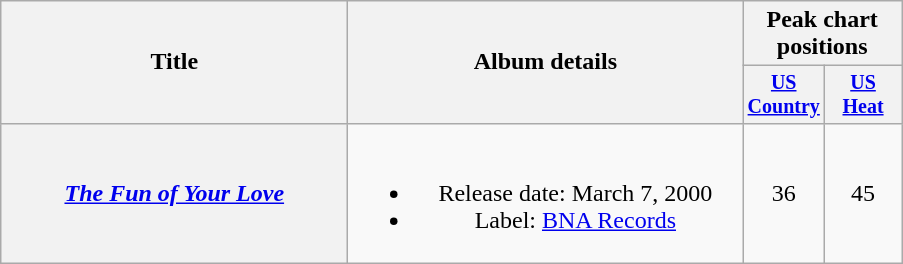<table class="wikitable plainrowheaders" style="text-align:center;">
<tr>
<th rowspan="2" style="width:14em;">Title</th>
<th rowspan="2" style="width:16em;">Album details</th>
<th colspan="2">Peak chart<br>positions</th>
</tr>
<tr style="font-size:smaller;">
<th width="45"><a href='#'>US Country</a></th>
<th width="45"><a href='#'>US Heat</a></th>
</tr>
<tr>
<th scope="row"><em><a href='#'>The Fun of Your Love</a></em></th>
<td><br><ul><li>Release date: March 7, 2000</li><li>Label: <a href='#'>BNA Records</a></li></ul></td>
<td>36</td>
<td>45</td>
</tr>
</table>
